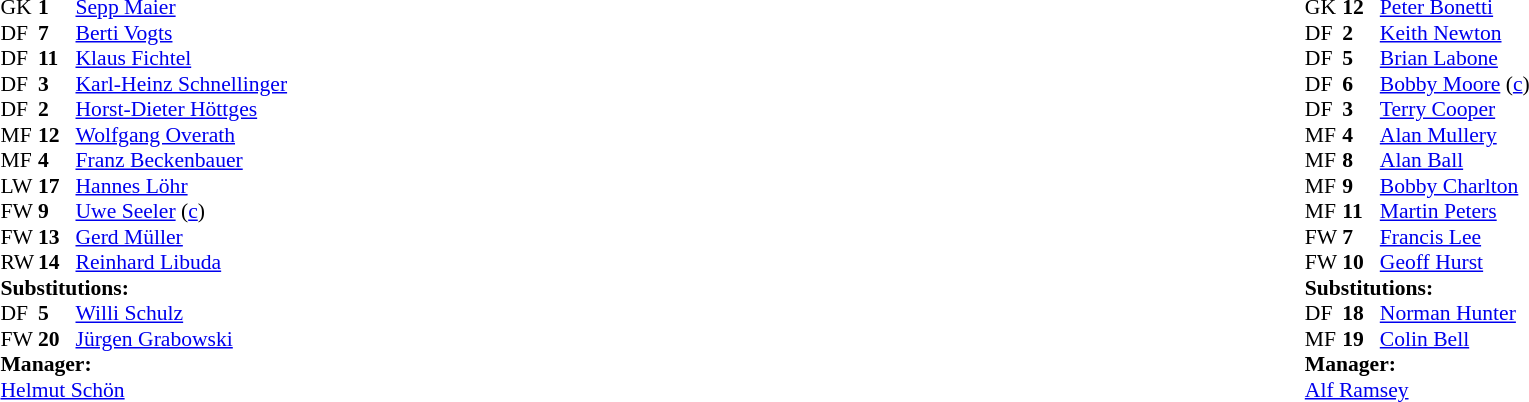<table width="100%">
<tr>
<td valign="top" width="50%"><br><table style="font-size: 90%" cellspacing="0" cellpadding="0">
<tr>
<th width="25"></th>
<th width="25"></th>
</tr>
<tr>
<td>GK</td>
<td><strong>1</strong></td>
<td><a href='#'>Sepp Maier</a></td>
</tr>
<tr>
<td>DF</td>
<td><strong>7</strong></td>
<td><a href='#'>Berti Vogts</a></td>
</tr>
<tr>
<td>DF</td>
<td><strong>11</strong></td>
<td><a href='#'>Klaus Fichtel</a></td>
</tr>
<tr>
<td>DF</td>
<td><strong>3</strong></td>
<td><a href='#'>Karl-Heinz Schnellinger</a></td>
</tr>
<tr>
<td>DF</td>
<td><strong>2</strong></td>
<td><a href='#'>Horst-Dieter Höttges</a></td>
<td></td>
<td></td>
</tr>
<tr>
<td>MF</td>
<td><strong>12</strong></td>
<td><a href='#'>Wolfgang Overath</a></td>
</tr>
<tr>
<td>MF</td>
<td><strong>4</strong></td>
<td><a href='#'>Franz Beckenbauer</a></td>
</tr>
<tr>
<td>LW</td>
<td><strong>17</strong></td>
<td><a href='#'>Hannes Löhr</a></td>
</tr>
<tr>
<td>FW</td>
<td><strong>9</strong></td>
<td><a href='#'>Uwe Seeler</a> (<a href='#'>c</a>)</td>
</tr>
<tr>
<td>FW</td>
<td><strong>13</strong></td>
<td><a href='#'>Gerd Müller</a></td>
<td></td>
</tr>
<tr>
<td>RW</td>
<td><strong>14</strong></td>
<td><a href='#'>Reinhard Libuda</a></td>
<td></td>
<td></td>
</tr>
<tr>
<td colspan="3"><strong>Substitutions:</strong></td>
</tr>
<tr>
<td>DF</td>
<td><strong>5</strong></td>
<td><a href='#'>Willi Schulz</a></td>
<td></td>
<td></td>
</tr>
<tr>
<td>FW</td>
<td><strong>20</strong></td>
<td><a href='#'>Jürgen Grabowski</a></td>
<td></td>
<td></td>
</tr>
<tr>
<td colspan="3"><strong>Manager:</strong></td>
</tr>
<tr>
<td colspan="3"><a href='#'>Helmut Schön</a></td>
</tr>
</table>
</td>
<td valign="top" width="50%"><br><table style="font-size: 90%" cellspacing="0" cellpadding="0" align=center>
<tr>
<th width="25"></th>
<th width="25"></th>
</tr>
<tr>
<td>GK</td>
<td><strong>12</strong></td>
<td><a href='#'>Peter Bonetti</a></td>
</tr>
<tr>
<td>DF</td>
<td><strong>2</strong></td>
<td><a href='#'>Keith Newton</a></td>
</tr>
<tr>
<td>DF</td>
<td><strong>5</strong></td>
<td><a href='#'>Brian Labone</a></td>
</tr>
<tr>
<td>DF</td>
<td><strong>6</strong></td>
<td><a href='#'>Bobby Moore</a> (<a href='#'>c</a>)</td>
</tr>
<tr>
<td>DF</td>
<td><strong>3</strong></td>
<td><a href='#'>Terry Cooper</a></td>
</tr>
<tr>
<td>MF</td>
<td><strong>4</strong></td>
<td><a href='#'>Alan Mullery</a></td>
</tr>
<tr>
<td>MF</td>
<td><strong>8</strong></td>
<td><a href='#'>Alan Ball</a></td>
</tr>
<tr>
<td>MF</td>
<td><strong>9</strong></td>
<td><a href='#'>Bobby Charlton</a></td>
<td></td>
<td></td>
</tr>
<tr>
<td>MF</td>
<td><strong>11</strong></td>
<td><a href='#'>Martin Peters</a></td>
<td></td>
<td></td>
</tr>
<tr>
<td>FW</td>
<td><strong>7</strong></td>
<td><a href='#'>Francis Lee</a></td>
<td></td>
</tr>
<tr>
<td>FW</td>
<td><strong>10</strong></td>
<td><a href='#'>Geoff Hurst</a></td>
</tr>
<tr>
<td colspan="3"><strong>Substitutions:</strong></td>
</tr>
<tr>
<td>DF</td>
<td><strong>18</strong></td>
<td><a href='#'>Norman Hunter</a></td>
<td></td>
<td></td>
</tr>
<tr>
<td>MF</td>
<td><strong>19</strong></td>
<td><a href='#'>Colin Bell</a></td>
<td></td>
<td></td>
</tr>
<tr>
<td colspan="3"><strong>Manager:</strong></td>
</tr>
<tr>
<td colspan="3"><a href='#'>Alf Ramsey</a></td>
</tr>
</table>
</td>
</tr>
</table>
